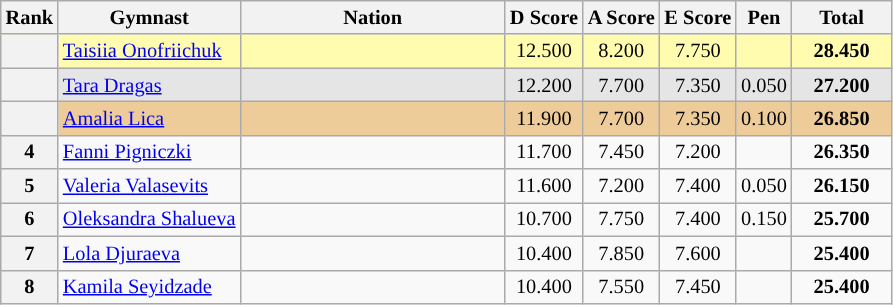<table class="wikitable sortable" style="text-align:center; font-size:85%">
<tr>
<th scope="col" style="width:20px;">Rank</th>
<th>Gymnast</th>
<th scope="col" style="width:170px;">Nation</th>
<th>D Score</th>
<th>A Score</th>
<th>E Score</th>
<th>Pen</th>
<th scope="col" style="width:60px;">Total</th>
</tr>
<tr bgcolor="fffcaf">
<th scope="row"></th>
<td align=left><a href='#'>Taisiia Onofriichuk</a></td>
<td align="left"></td>
<td>12.500</td>
<td>8.200</td>
<td>7.750</td>
<td></td>
<td><strong>28.450</strong></td>
</tr>
<tr bgcolor="e5e5e5">
<th scope="row"></th>
<td align=left><a href='#'>Tara Dragas</a></td>
<td align="left"></td>
<td>12.200</td>
<td>7.700</td>
<td>7.350</td>
<td>0.050</td>
<td><strong>27.200</strong></td>
</tr>
<tr bgcolor="eecc99">
<th scope="row"></th>
<td align=left><a href='#'>Amalia Lica</a></td>
<td align="left"></td>
<td>11.900</td>
<td>7.700</td>
<td>7.350</td>
<td>0.100</td>
<td><strong>26.850</strong></td>
</tr>
<tr>
<th scope=row>4</th>
<td align=left><a href='#'>Fanni Pigniczki</a></td>
<td style="text-align:left;"></td>
<td>11.700</td>
<td>7.450</td>
<td>7.200</td>
<td></td>
<td><strong>26.350</strong></td>
</tr>
<tr>
<th scope=row>5</th>
<td align=left><a href='#'>Valeria Valasevits</a></td>
<td style="text-align:left;"></td>
<td>11.600</td>
<td>7.200</td>
<td>7.400</td>
<td>0.050</td>
<td><strong>26.150</strong></td>
</tr>
<tr>
<th scope=row>6</th>
<td align=left><a href='#'>Oleksandra Shalueva</a></td>
<td style="text-align:left;"></td>
<td>10.700</td>
<td>7.750</td>
<td>7.400</td>
<td>0.150</td>
<td><strong>25.700</strong></td>
</tr>
<tr>
<th scope=row>7</th>
<td align=left><a href='#'>Lola Djuraeva</a></td>
<td style="text-align:left;"></td>
<td>10.400</td>
<td>7.850</td>
<td>7.600</td>
<td></td>
<td><strong>25.400</strong></td>
</tr>
<tr>
<th scope=row>8</th>
<td align=left><a href='#'>Kamila Seyidzade</a></td>
<td style="text-align:left;"></td>
<td>10.400</td>
<td>7.550</td>
<td>7.450</td>
<td></td>
<td><strong>25.400</strong></td>
</tr>
</table>
